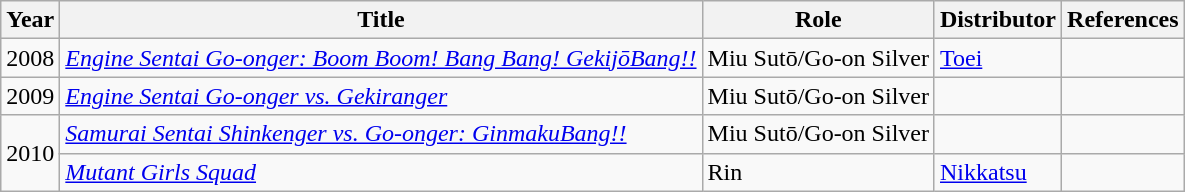<table class="wikitable">
<tr>
<th>Year</th>
<th>Title</th>
<th>Role</th>
<th>Distributor</th>
<th>References</th>
</tr>
<tr>
<td>2008</td>
<td><em><a href='#'>Engine Sentai Go-onger: Boom Boom! Bang Bang! GekijōBang!!</a></em></td>
<td>Miu Sutō/Go-on Silver</td>
<td><a href='#'>Toei</a></td>
<td></td>
</tr>
<tr>
<td>2009</td>
<td><em><a href='#'>Engine Sentai Go-onger vs. Gekiranger</a></em></td>
<td>Miu Sutō/Go-on Silver</td>
<td></td>
<td></td>
</tr>
<tr>
<td rowspan="2">2010</td>
<td><em><a href='#'>Samurai Sentai Shinkenger vs. Go-onger: GinmakuBang!!</a></em></td>
<td>Miu Sutō/Go-on Silver</td>
<td></td>
<td></td>
</tr>
<tr>
<td><em><a href='#'>Mutant Girls Squad</a></em></td>
<td>Rin</td>
<td><a href='#'>Nikkatsu</a></td>
<td></td>
</tr>
</table>
